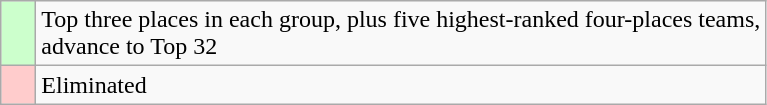<table class="wikitable">
<tr>
<td style="background: #ccffcc;">    </td>
<td>Top three places in each group, plus five highest-ranked four-places teams,<br>advance to Top 32</td>
</tr>
<tr>
<td style="background: #ffcccc;">    </td>
<td>Eliminated</td>
</tr>
</table>
